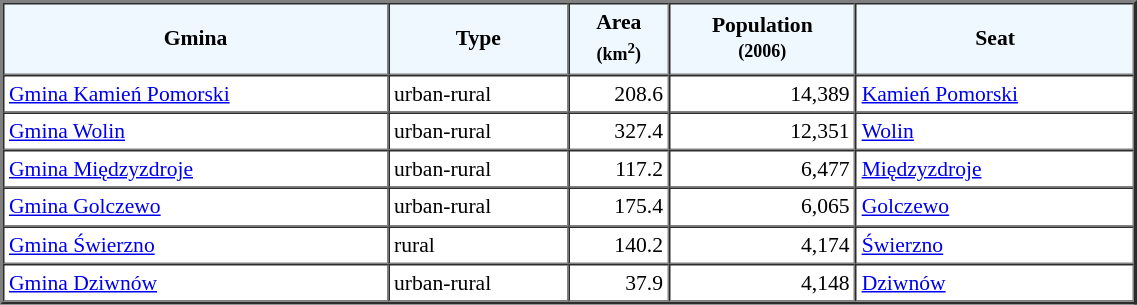<table width="60%" border="2" cellpadding="3" cellspacing="0" style="font-size:90%;line-height:120%;">
<tr bgcolor="F0F8FF">
<td style="text-align:center;"><strong>Gmina</strong></td>
<td style="text-align:center;"><strong>Type</strong></td>
<td style="text-align:center;"><strong>Area<br><small>(km<sup>2</sup>)</small></strong></td>
<td style="text-align:center;"><strong>Population<br><small>(2006)</small></strong></td>
<td style="text-align:center;"><strong>Seat</strong></td>
</tr>
<tr>
<td><a href='#'>Gmina Kamień Pomorski</a></td>
<td>urban-rural</td>
<td style="text-align:right;">208.6</td>
<td style="text-align:right;">14,389</td>
<td><a href='#'>Kamień Pomorski</a></td>
</tr>
<tr>
<td><a href='#'>Gmina Wolin</a></td>
<td>urban-rural</td>
<td style="text-align:right;">327.4</td>
<td style="text-align:right;">12,351</td>
<td><a href='#'>Wolin</a></td>
</tr>
<tr>
<td><a href='#'>Gmina Międzyzdroje</a></td>
<td>urban-rural</td>
<td style="text-align:right;">117.2</td>
<td style="text-align:right;">6,477</td>
<td><a href='#'>Międzyzdroje</a></td>
</tr>
<tr>
<td><a href='#'>Gmina Golczewo</a></td>
<td>urban-rural</td>
<td style="text-align:right;">175.4</td>
<td style="text-align:right;">6,065</td>
<td><a href='#'>Golczewo</a></td>
</tr>
<tr>
<td><a href='#'>Gmina Świerzno</a></td>
<td>rural</td>
<td style="text-align:right;">140.2</td>
<td style="text-align:right;">4,174</td>
<td><a href='#'>Świerzno</a></td>
</tr>
<tr>
<td><a href='#'>Gmina Dziwnów</a></td>
<td>urban-rural</td>
<td style="text-align:right;">37.9</td>
<td style="text-align:right;">4,148</td>
<td><a href='#'>Dziwnów</a></td>
</tr>
<tr>
</tr>
</table>
